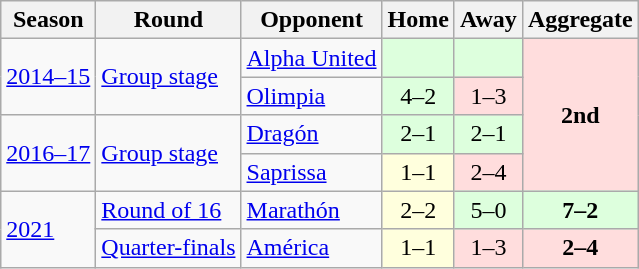<table class="wikitable" align=center>
<tr>
<th>Season</th>
<th>Round</th>
<th>Opponent</th>
<th>Home</th>
<th>Away</th>
<th>Aggregate</th>
</tr>
<tr>
<td style="text-align:left;" rowspan=2><a href='#'>2014–15</a></td>
<td style="text-align:left;" rowspan="2"><a href='#'>Group stage</a></td>
<td style="text-align:left;"> <a href='#'>Alpha United</a></td>
<td style="text-align:center; background:#dfd;"></td>
<td style="text-align:center; background:#dfd;"></td>
<td rowspan="4" style="text-align:center; background:#fdd;"><strong>2nd</strong></td>
</tr>
<tr>
<td style="text-align:left;"> <a href='#'>Olimpia</a></td>
<td style="text-align:center; background:#dfd;">4–2</td>
<td style="text-align:center; background:#fdd;">1–3</td>
</tr>
<tr>
<td style="text-align:left;" rowspan=2><a href='#'>2016–17</a></td>
<td style="text-align:left;" rowspan=2><a href='#'>Group stage</a></td>
<td style="text-align:left;"> <a href='#'>Dragón</a></td>
<td style="text-align:center; background:#dfd;">2–1</td>
<td style="text-align:center; background:#dfd;">2–1</td>
</tr>
<tr>
<td style="text-align:left;"> <a href='#'>Saprissa</a></td>
<td style="text-align:center; background:#ffd;">1–1</td>
<td style="text-align:center; background:#fdd;">2–4</td>
</tr>
<tr>
<td style="text-align:left;" rowspan=2><a href='#'>2021</a></td>
<td style="text-align:left;"><a href='#'>Round of 16</a></td>
<td style="text-align:left;"> <a href='#'>Marathón</a></td>
<td style="text-align:center; background:#ffd;">2–2</td>
<td style="text-align:center; background:#dfd;">5–0</td>
<td style="text-align:center; background:#dfd;"><strong>7–2</strong></td>
</tr>
<tr>
<td style="text-align:left;"><a href='#'>Quarter-finals</a></td>
<td style="text-align:left;"> <a href='#'>América</a></td>
<td style="text-align:center;background:#ffd;">1–1</td>
<td style="text-align:center; background:#fdd;">1–3</td>
<td style="text-align:center; background:#fdd;"><strong>2–4</strong></td>
</tr>
</table>
